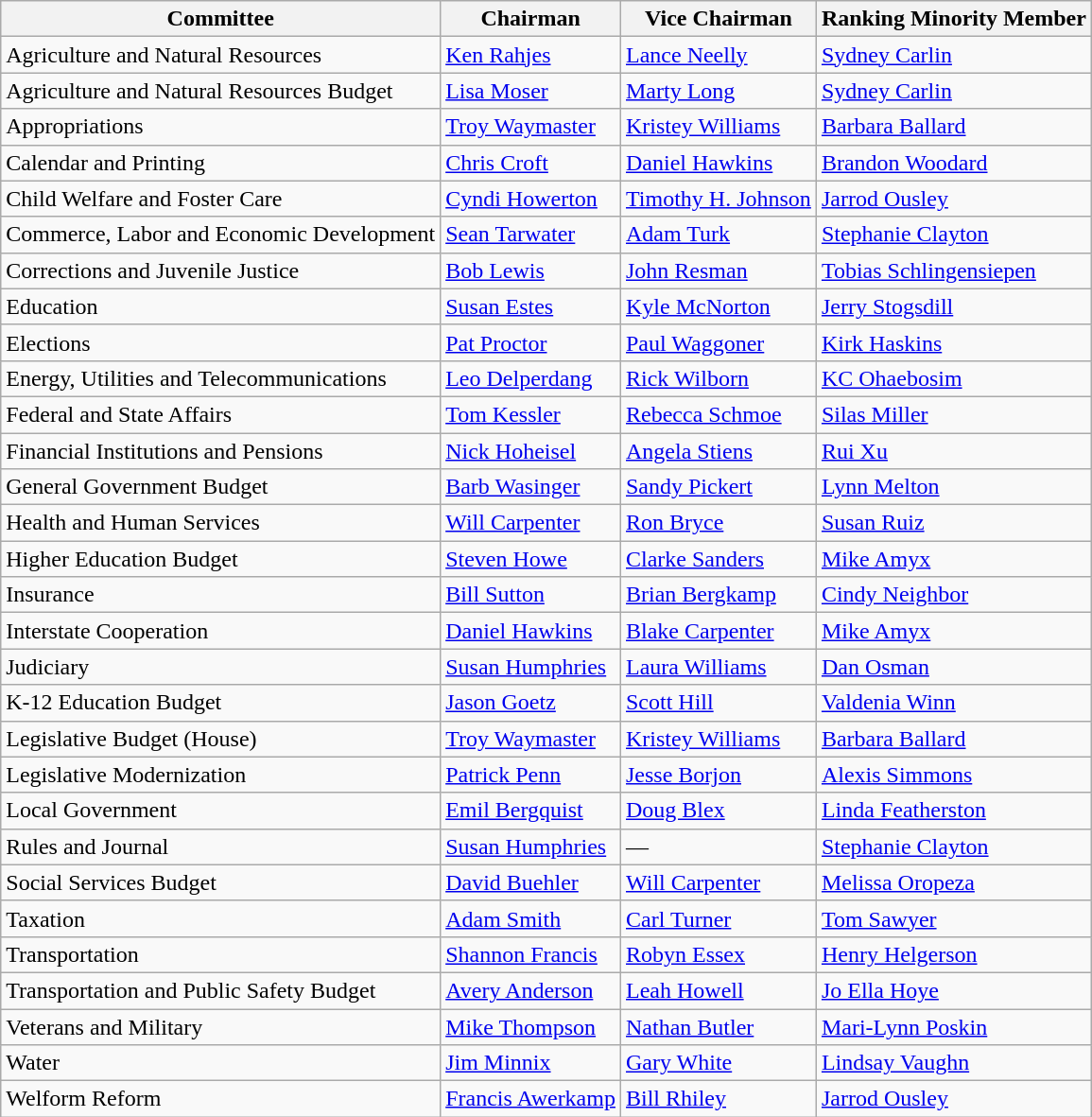<table class="wikitable sortable">
<tr>
<th>Committee</th>
<th>Chairman</th>
<th>Vice Chairman</th>
<th>Ranking Minority Member</th>
</tr>
<tr>
<td>Agriculture and Natural Resources</td>
<td><a href='#'>Ken Rahjes</a></td>
<td><a href='#'>Lance Neelly</a></td>
<td><a href='#'>Sydney Carlin</a></td>
</tr>
<tr>
<td>Agriculture and Natural Resources Budget</td>
<td><a href='#'>Lisa Moser</a></td>
<td><a href='#'>Marty Long</a></td>
<td><a href='#'>Sydney Carlin</a></td>
</tr>
<tr>
<td>Appropriations</td>
<td><a href='#'>Troy Waymaster</a></td>
<td><a href='#'>Kristey Williams</a></td>
<td><a href='#'>Barbara Ballard</a></td>
</tr>
<tr>
<td>Calendar and Printing</td>
<td><a href='#'>Chris Croft</a></td>
<td><a href='#'>Daniel Hawkins</a></td>
<td><a href='#'>Brandon Woodard</a></td>
</tr>
<tr>
<td>Child Welfare and Foster Care</td>
<td><a href='#'>Cyndi Howerton</a></td>
<td><a href='#'>Timothy H. Johnson</a></td>
<td><a href='#'>Jarrod Ousley</a></td>
</tr>
<tr>
<td>Commerce, Labor and Economic Development</td>
<td><a href='#'>Sean Tarwater</a></td>
<td><a href='#'>Adam Turk</a></td>
<td><a href='#'>Stephanie Clayton</a></td>
</tr>
<tr>
<td>Corrections and Juvenile Justice</td>
<td><a href='#'>Bob Lewis</a></td>
<td><a href='#'>John Resman</a></td>
<td><a href='#'>Tobias Schlingensiepen</a></td>
</tr>
<tr>
<td>Education</td>
<td><a href='#'>Susan Estes</a></td>
<td><a href='#'>Kyle McNorton</a></td>
<td><a href='#'>Jerry Stogsdill</a></td>
</tr>
<tr>
<td>Elections</td>
<td><a href='#'>Pat Proctor</a></td>
<td><a href='#'>Paul Waggoner</a></td>
<td><a href='#'>Kirk Haskins</a></td>
</tr>
<tr>
<td>Energy, Utilities and Telecommunications</td>
<td><a href='#'>Leo Delperdang</a></td>
<td><a href='#'>Rick Wilborn</a></td>
<td><a href='#'>KC Ohaebosim</a></td>
</tr>
<tr>
<td>Federal and State Affairs</td>
<td><a href='#'>Tom Kessler</a></td>
<td><a href='#'>Rebecca Schmoe</a></td>
<td><a href='#'>Silas Miller</a></td>
</tr>
<tr>
<td>Financial Institutions and Pensions</td>
<td><a href='#'>Nick Hoheisel</a></td>
<td><a href='#'>Angela Stiens</a></td>
<td><a href='#'>Rui Xu</a></td>
</tr>
<tr>
<td>General Government Budget</td>
<td><a href='#'>Barb Wasinger</a></td>
<td><a href='#'>Sandy Pickert</a></td>
<td><a href='#'>Lynn Melton</a></td>
</tr>
<tr>
<td>Health and Human Services</td>
<td><a href='#'>Will Carpenter</a></td>
<td><a href='#'>Ron Bryce</a></td>
<td><a href='#'>Susan Ruiz</a></td>
</tr>
<tr>
<td>Higher Education Budget</td>
<td><a href='#'>Steven Howe</a></td>
<td><a href='#'>Clarke Sanders</a></td>
<td><a href='#'>Mike Amyx</a></td>
</tr>
<tr>
<td>Insurance</td>
<td><a href='#'>Bill Sutton</a></td>
<td><a href='#'>Brian Bergkamp</a></td>
<td><a href='#'>Cindy Neighbor</a></td>
</tr>
<tr>
<td>Interstate Cooperation</td>
<td><a href='#'>Daniel Hawkins</a></td>
<td><a href='#'>Blake Carpenter</a></td>
<td><a href='#'>Mike Amyx</a></td>
</tr>
<tr>
<td>Judiciary</td>
<td><a href='#'>Susan Humphries</a></td>
<td><a href='#'>Laura Williams</a></td>
<td><a href='#'>Dan Osman</a></td>
</tr>
<tr>
<td>K-12 Education Budget</td>
<td><a href='#'>Jason Goetz</a></td>
<td><a href='#'>Scott Hill</a></td>
<td><a href='#'>Valdenia Winn</a></td>
</tr>
<tr>
<td>Legislative Budget (House)</td>
<td><a href='#'>Troy Waymaster</a></td>
<td><a href='#'>Kristey Williams</a></td>
<td><a href='#'>Barbara Ballard</a></td>
</tr>
<tr>
<td>Legislative Modernization</td>
<td><a href='#'>Patrick Penn</a></td>
<td><a href='#'>Jesse Borjon</a></td>
<td><a href='#'>Alexis Simmons</a></td>
</tr>
<tr>
<td>Local Government</td>
<td><a href='#'>Emil Bergquist</a></td>
<td><a href='#'>Doug Blex</a></td>
<td><a href='#'>Linda Featherston</a></td>
</tr>
<tr>
<td>Rules and Journal</td>
<td><a href='#'>Susan Humphries</a></td>
<td>—</td>
<td><a href='#'>Stephanie Clayton</a></td>
</tr>
<tr>
<td>Social Services Budget</td>
<td><a href='#'>David Buehler</a></td>
<td><a href='#'>Will Carpenter</a></td>
<td><a href='#'>Melissa Oropeza</a></td>
</tr>
<tr>
<td>Taxation</td>
<td><a href='#'>Adam Smith</a></td>
<td><a href='#'>Carl Turner</a></td>
<td><a href='#'>Tom Sawyer</a></td>
</tr>
<tr>
<td>Transportation</td>
<td><a href='#'>Shannon Francis</a></td>
<td><a href='#'>Robyn Essex</a></td>
<td><a href='#'>Henry Helgerson</a></td>
</tr>
<tr>
<td>Transportation and Public Safety Budget</td>
<td><a href='#'>Avery Anderson</a></td>
<td><a href='#'>Leah Howell</a></td>
<td><a href='#'>Jo Ella Hoye</a></td>
</tr>
<tr>
<td>Veterans and Military</td>
<td><a href='#'>Mike Thompson</a></td>
<td><a href='#'>Nathan Butler</a></td>
<td><a href='#'>Mari-Lynn Poskin</a></td>
</tr>
<tr>
<td>Water</td>
<td><a href='#'>Jim Minnix</a></td>
<td><a href='#'>Gary White</a></td>
<td><a href='#'>Lindsay Vaughn</a></td>
</tr>
<tr>
<td>Welform Reform</td>
<td><a href='#'>Francis Awerkamp</a></td>
<td><a href='#'>Bill Rhiley</a></td>
<td><a href='#'>Jarrod Ousley</a></td>
</tr>
</table>
